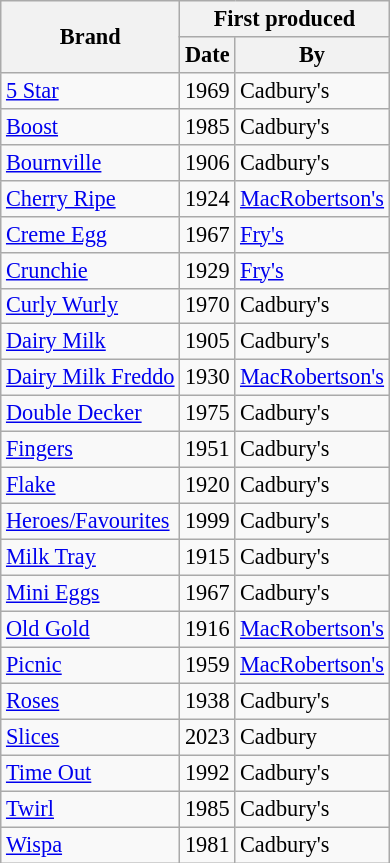<table class="wikitable sortable" style="font-size:93%;">
<tr>
<th rowspan=2>Brand</th>
<th colspan=2>First produced</th>
</tr>
<tr>
<th>Date</th>
<th>By</th>
</tr>
<tr>
<td><a href='#'>5 Star</a></td>
<td>1969</td>
<td>Cadbury's</td>
</tr>
<tr>
<td><a href='#'>Boost</a></td>
<td>1985</td>
<td>Cadbury's</td>
</tr>
<tr>
<td><a href='#'>Bournville</a></td>
<td>1906</td>
<td>Cadbury's</td>
</tr>
<tr>
<td><a href='#'>Cherry Ripe</a></td>
<td>1924</td>
<td><a href='#'>MacRobertson's</a></td>
</tr>
<tr>
<td><a href='#'>Creme Egg</a></td>
<td>1967</td>
<td><a href='#'>Fry's</a></td>
</tr>
<tr>
<td><a href='#'>Crunchie</a></td>
<td>1929</td>
<td><a href='#'>Fry's</a></td>
</tr>
<tr>
<td><a href='#'>Curly Wurly</a></td>
<td>1970</td>
<td>Cadbury's</td>
</tr>
<tr>
<td><a href='#'>Dairy Milk</a></td>
<td>1905</td>
<td>Cadbury's</td>
</tr>
<tr>
<td><a href='#'>Dairy Milk Freddo</a></td>
<td>1930</td>
<td><a href='#'>MacRobertson's</a></td>
</tr>
<tr>
<td><a href='#'>Double Decker</a></td>
<td>1975</td>
<td>Cadbury's</td>
</tr>
<tr>
<td><a href='#'>Fingers</a></td>
<td>1951</td>
<td>Cadbury's</td>
</tr>
<tr>
<td><a href='#'>Flake</a></td>
<td>1920</td>
<td>Cadbury's</td>
</tr>
<tr>
<td><a href='#'>Heroes/Favourites</a></td>
<td>1999</td>
<td>Cadbury's</td>
</tr>
<tr>
<td><a href='#'>Milk Tray</a></td>
<td>1915</td>
<td>Cadbury's</td>
</tr>
<tr>
<td><a href='#'>Mini Eggs</a></td>
<td>1967</td>
<td>Cadbury's</td>
</tr>
<tr>
<td><a href='#'>Old Gold</a></td>
<td>1916</td>
<td><a href='#'>MacRobertson's</a></td>
</tr>
<tr>
<td><a href='#'>Picnic</a></td>
<td>1959</td>
<td><a href='#'>MacRobertson's</a></td>
</tr>
<tr>
<td><a href='#'>Roses</a></td>
<td>1938</td>
<td>Cadbury's</td>
</tr>
<tr>
<td><a href='#'>Slices</a></td>
<td>2023</td>
<td>Cadbury</td>
</tr>
<tr>
<td><a href='#'>Time Out</a></td>
<td>1992</td>
<td>Cadbury's</td>
</tr>
<tr>
<td><a href='#'>Twirl</a></td>
<td>1985</td>
<td>Cadbury's</td>
</tr>
<tr>
<td><a href='#'>Wispa</a></td>
<td>1981</td>
<td>Cadbury's</td>
</tr>
</table>
